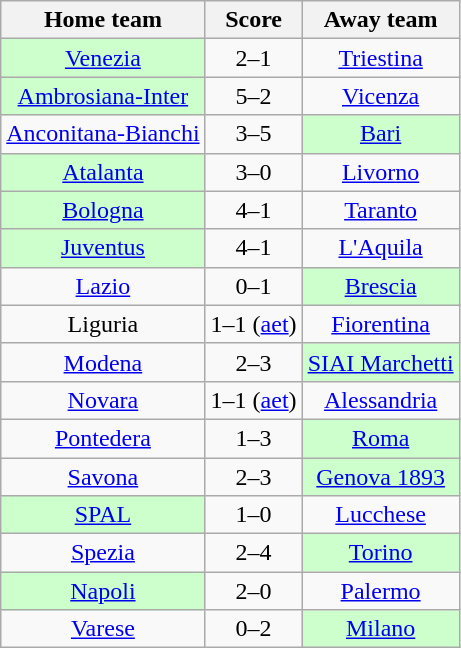<table class="wikitable" style="text-align: center">
<tr>
<th>Home team</th>
<th>Score</th>
<th>Away team</th>
</tr>
<tr>
<td bgcolor="ccffcc"><a href='#'>Venezia</a></td>
<td>2–1</td>
<td><a href='#'>Triestina</a></td>
</tr>
<tr>
<td bgcolor="ccffcc"><a href='#'>Ambrosiana-Inter</a></td>
<td>5–2</td>
<td><a href='#'>Vicenza</a></td>
</tr>
<tr>
<td><a href='#'>Anconitana-Bianchi</a></td>
<td>3–5</td>
<td bgcolor="ccffcc"><a href='#'>Bari</a></td>
</tr>
<tr>
<td bgcolor="ccffcc"><a href='#'>Atalanta</a></td>
<td>3–0</td>
<td><a href='#'>Livorno</a></td>
</tr>
<tr>
<td bgcolor="ccffcc"><a href='#'>Bologna</a></td>
<td>4–1</td>
<td><a href='#'>Taranto</a></td>
</tr>
<tr>
<td bgcolor="ccffcc"><a href='#'>Juventus</a></td>
<td>4–1</td>
<td><a href='#'>L'Aquila</a></td>
</tr>
<tr>
<td><a href='#'>Lazio</a></td>
<td>0–1</td>
<td bgcolor="ccffcc"><a href='#'>Brescia</a></td>
</tr>
<tr>
<td>Liguria</td>
<td>1–1 (<a href='#'>aet</a>)</td>
<td><a href='#'>Fiorentina</a></td>
</tr>
<tr>
<td><a href='#'>Modena</a></td>
<td>2–3</td>
<td bgcolor="ccffcc"><a href='#'>SIAI Marchetti</a></td>
</tr>
<tr>
<td><a href='#'>Novara</a></td>
<td>1–1 (<a href='#'>aet</a>)</td>
<td><a href='#'>Alessandria</a></td>
</tr>
<tr>
<td><a href='#'>Pontedera</a></td>
<td>1–3</td>
<td bgcolor="ccffcc"><a href='#'>Roma</a></td>
</tr>
<tr>
<td><a href='#'>Savona</a></td>
<td>2–3</td>
<td bgcolor="ccffcc"><a href='#'>Genova 1893</a></td>
</tr>
<tr>
<td bgcolor="ccffcc"><a href='#'>SPAL</a></td>
<td>1–0</td>
<td><a href='#'>Lucchese</a></td>
</tr>
<tr>
<td><a href='#'>Spezia</a></td>
<td>2–4</td>
<td bgcolor="ccffcc"><a href='#'>Torino</a></td>
</tr>
<tr>
<td bgcolor="ccffcc"><a href='#'>Napoli</a></td>
<td>2–0</td>
<td><a href='#'>Palermo</a></td>
</tr>
<tr>
<td><a href='#'>Varese</a></td>
<td>0–2</td>
<td bgcolor="ccffcc"><a href='#'>Milano</a></td>
</tr>
</table>
